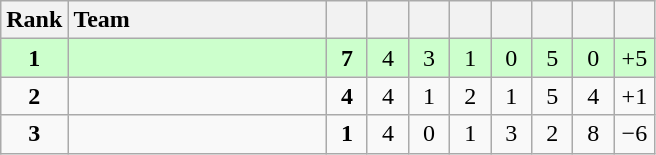<table class="wikitable" style="text-align:center">
<tr>
<th width=30>Rank</th>
<th width=165 style="text-align:left">Team</th>
<th width=20></th>
<th width=20></th>
<th width=20></th>
<th width=20></th>
<th width=20></th>
<th width=20></th>
<th width=20></th>
<th width=20></th>
</tr>
<tr bgcolor="#ccffcc">
<td><strong>1</strong></td>
<td align="left"></td>
<td><strong>7</strong></td>
<td>4</td>
<td>3</td>
<td>1</td>
<td>0</td>
<td>5</td>
<td>0</td>
<td>+5</td>
</tr>
<tr>
<td><strong>2</strong></td>
<td align="left"></td>
<td><strong>4</strong></td>
<td>4</td>
<td>1</td>
<td>2</td>
<td>1</td>
<td>5</td>
<td>4</td>
<td>+1</td>
</tr>
<tr>
<td><strong>3</strong></td>
<td align="left"></td>
<td><strong>1</strong></td>
<td>4</td>
<td>0</td>
<td>1</td>
<td>3</td>
<td>2</td>
<td>8</td>
<td>−6</td>
</tr>
</table>
